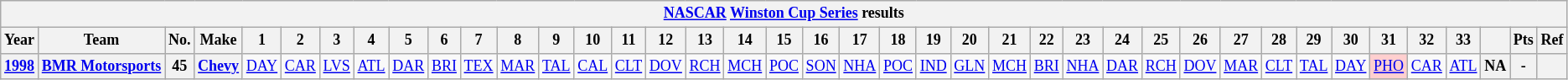<table class="wikitable" style="text-align:center; font-size:75%">
<tr>
<th colspan=45><a href='#'>NASCAR</a> <a href='#'>Winston Cup Series</a> results</th>
</tr>
<tr>
<th>Year</th>
<th>Team</th>
<th>No.</th>
<th>Make</th>
<th>1</th>
<th>2</th>
<th>3</th>
<th>4</th>
<th>5</th>
<th>6</th>
<th>7</th>
<th>8</th>
<th>9</th>
<th>10</th>
<th>11</th>
<th>12</th>
<th>13</th>
<th>14</th>
<th>15</th>
<th>16</th>
<th>17</th>
<th>18</th>
<th>19</th>
<th>20</th>
<th>21</th>
<th>22</th>
<th>23</th>
<th>24</th>
<th>25</th>
<th>26</th>
<th>27</th>
<th>28</th>
<th>29</th>
<th>30</th>
<th>31</th>
<th>32</th>
<th>33</th>
<th></th>
<th>Pts</th>
<th>Ref</th>
</tr>
<tr>
<th><a href='#'>1998</a></th>
<th><a href='#'>BMR Motorsports</a></th>
<th>45</th>
<th><a href='#'>Chevy</a></th>
<td><a href='#'>DAY</a></td>
<td><a href='#'>CAR</a></td>
<td><a href='#'>LVS</a></td>
<td><a href='#'>ATL</a></td>
<td><a href='#'>DAR</a></td>
<td><a href='#'>BRI</a></td>
<td><a href='#'>TEX</a></td>
<td><a href='#'>MAR</a></td>
<td><a href='#'>TAL</a></td>
<td><a href='#'>CAL</a></td>
<td><a href='#'>CLT</a></td>
<td><a href='#'>DOV</a></td>
<td><a href='#'>RCH</a></td>
<td><a href='#'>MCH</a></td>
<td><a href='#'>POC</a></td>
<td><a href='#'>SON</a></td>
<td><a href='#'>NHA</a></td>
<td><a href='#'>POC</a></td>
<td><a href='#'>IND</a></td>
<td><a href='#'>GLN</a></td>
<td><a href='#'>MCH</a></td>
<td><a href='#'>BRI</a></td>
<td><a href='#'>NHA</a></td>
<td><a href='#'>DAR</a></td>
<td><a href='#'>RCH</a></td>
<td><a href='#'>DOV</a></td>
<td><a href='#'>MAR</a></td>
<td><a href='#'>CLT</a></td>
<td><a href='#'>TAL</a></td>
<td><a href='#'>DAY</a></td>
<td style="background:#FFCFCF;"><a href='#'>PHO</a><br></td>
<td><a href='#'>CAR</a></td>
<td><a href='#'>ATL</a></td>
<th>NA</th>
<th>-</th>
<th></th>
</tr>
</table>
